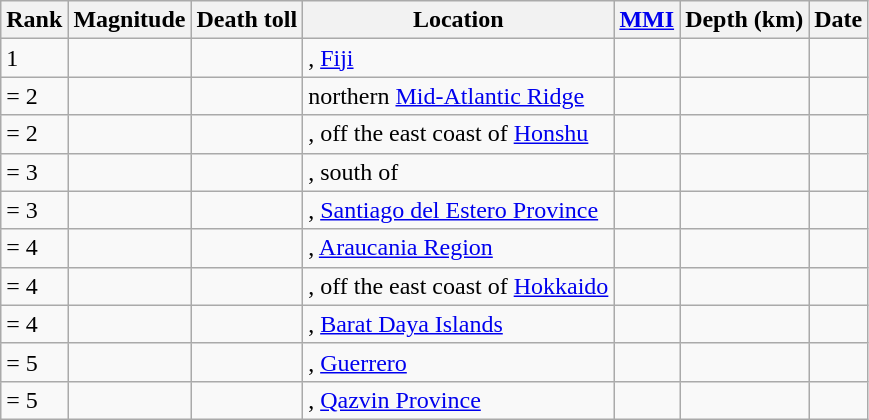<table class="sortable wikitable" style="font-size:100%;">
<tr>
<th>Rank</th>
<th>Magnitude</th>
<th>Death toll</th>
<th>Location</th>
<th><a href='#'>MMI</a></th>
<th>Depth (km)</th>
<th>Date</th>
</tr>
<tr>
<td>1</td>
<td></td>
<td></td>
<td>, <a href='#'>Fiji</a></td>
<td></td>
<td></td>
<td></td>
</tr>
<tr>
<td>= 2</td>
<td></td>
<td></td>
<td>northern <a href='#'>Mid-Atlantic Ridge</a></td>
<td></td>
<td></td>
<td></td>
</tr>
<tr>
<td>= 2</td>
<td></td>
<td></td>
<td>, off the east coast of <a href='#'>Honshu</a></td>
<td></td>
<td></td>
<td></td>
</tr>
<tr>
<td>= 3</td>
<td></td>
<td></td>
<td>, south of</td>
<td></td>
<td></td>
<td></td>
</tr>
<tr>
<td>= 3</td>
<td></td>
<td></td>
<td>, <a href='#'>Santiago del Estero Province</a></td>
<td></td>
<td></td>
<td></td>
</tr>
<tr>
<td>= 4</td>
<td></td>
<td></td>
<td>, <a href='#'>Araucania Region</a></td>
<td></td>
<td></td>
<td></td>
</tr>
<tr>
<td>= 4</td>
<td></td>
<td></td>
<td>, off the east coast of <a href='#'>Hokkaido</a></td>
<td></td>
<td></td>
<td></td>
</tr>
<tr>
<td>= 4</td>
<td></td>
<td></td>
<td>, <a href='#'>Barat Daya Islands</a></td>
<td></td>
<td></td>
<td></td>
</tr>
<tr>
<td>= 5</td>
<td></td>
<td></td>
<td>, <a href='#'>Guerrero</a></td>
<td></td>
<td></td>
<td></td>
</tr>
<tr>
<td>= 5</td>
<td></td>
<td></td>
<td>, <a href='#'>Qazvin Province</a></td>
<td></td>
<td></td>
<td></td>
</tr>
</table>
